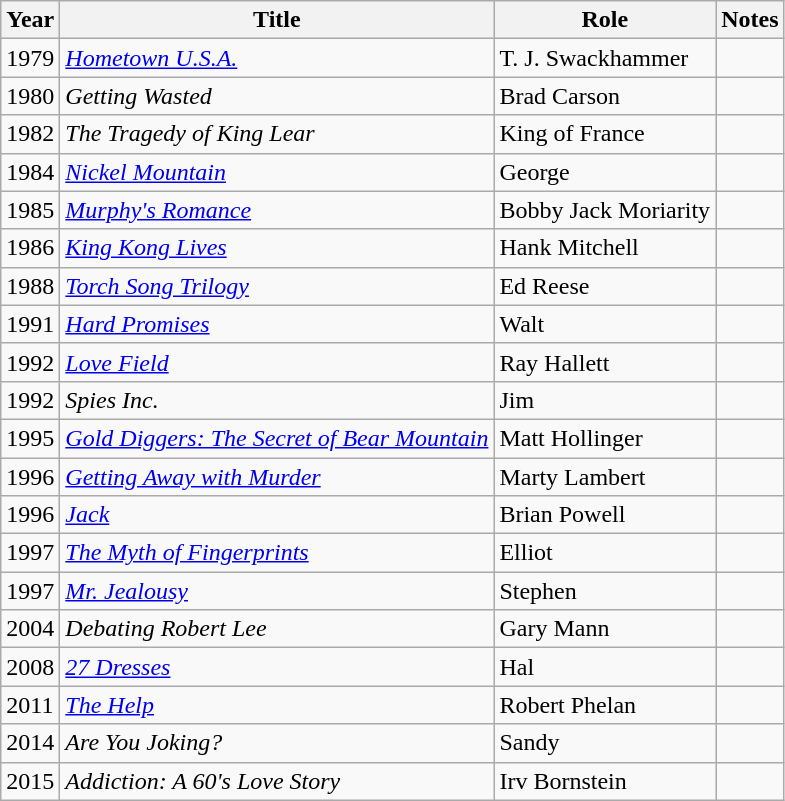<table class="wikitable sortable">
<tr>
<th>Year</th>
<th>Title</th>
<th>Role</th>
<th>Notes</th>
</tr>
<tr>
<td>1979</td>
<td><em><a href='#'>Hometown U.S.A.</a></em></td>
<td>T. J. Swackhammer</td>
<td></td>
</tr>
<tr>
<td>1980</td>
<td><em>Getting Wasted</em></td>
<td>Brad Carson</td>
<td></td>
</tr>
<tr>
<td>1982</td>
<td><em>The Tragedy of King Lear</em></td>
<td>King of France</td>
<td></td>
</tr>
<tr>
<td>1984</td>
<td><em><a href='#'>Nickel Mountain</a></em></td>
<td>George</td>
<td></td>
</tr>
<tr>
<td>1985</td>
<td><em><a href='#'>Murphy's Romance</a></em></td>
<td>Bobby Jack Moriarity</td>
<td></td>
</tr>
<tr>
<td>1986</td>
<td><em><a href='#'>King Kong Lives</a></em></td>
<td>Hank Mitchell</td>
<td></td>
</tr>
<tr>
<td>1988</td>
<td><a href='#'><em>Torch Song Trilogy</em></a></td>
<td>Ed Reese</td>
<td></td>
</tr>
<tr>
<td>1991</td>
<td><a href='#'><em>Hard Promises</em></a></td>
<td>Walt</td>
<td></td>
</tr>
<tr>
<td>1992</td>
<td><a href='#'><em>Love Field</em></a></td>
<td>Ray Hallett</td>
<td></td>
</tr>
<tr>
<td>1992</td>
<td><em>Spies Inc.</em></td>
<td>Jim</td>
<td></td>
</tr>
<tr>
<td>1995</td>
<td><em><a href='#'>Gold Diggers: The Secret of Bear Mountain</a></em></td>
<td>Matt Hollinger</td>
<td></td>
</tr>
<tr>
<td>1996</td>
<td><a href='#'><em>Getting Away with Murder</em></a></td>
<td>Marty Lambert</td>
<td></td>
</tr>
<tr>
<td>1996</td>
<td><a href='#'><em>Jack</em></a></td>
<td>Brian Powell</td>
<td></td>
</tr>
<tr>
<td>1997</td>
<td><em><a href='#'>The Myth of Fingerprints</a></em></td>
<td>Elliot</td>
<td></td>
</tr>
<tr>
<td>1997</td>
<td><em><a href='#'>Mr. Jealousy</a></em></td>
<td>Stephen</td>
<td></td>
</tr>
<tr>
<td>2004</td>
<td><em>Debating Robert Lee</em></td>
<td>Gary Mann</td>
<td></td>
</tr>
<tr>
<td>2008</td>
<td><em><a href='#'>27 Dresses</a></em></td>
<td>Hal</td>
<td></td>
</tr>
<tr>
<td>2011</td>
<td><a href='#'><em>The Help</em></a></td>
<td>Robert Phelan</td>
<td></td>
</tr>
<tr>
<td>2014</td>
<td><em>Are You Joking?</em></td>
<td>Sandy</td>
<td></td>
</tr>
<tr>
<td>2015</td>
<td><em>Addiction: A 60's Love Story</em></td>
<td>Irv Bornstein</td>
<td></td>
</tr>
</table>
